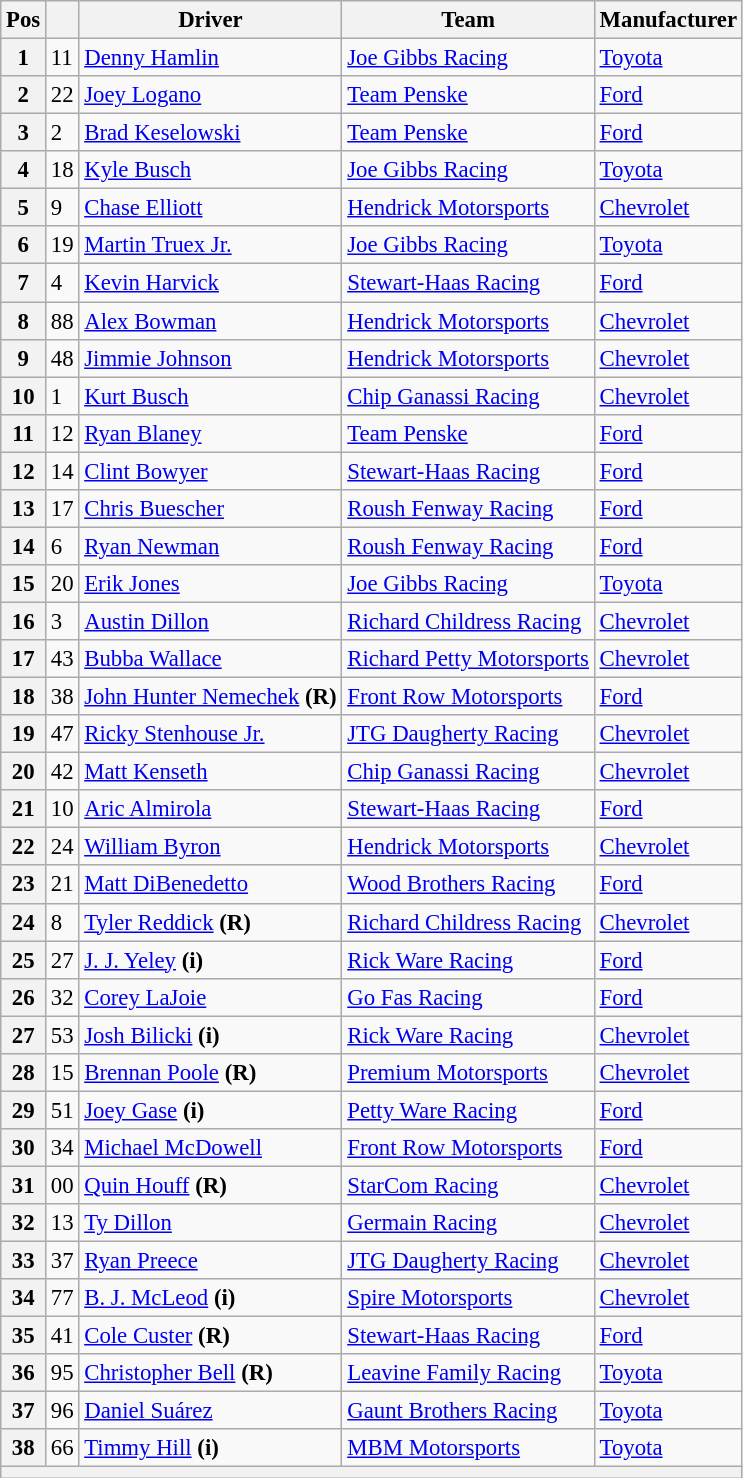<table class="wikitable" style="font-size:95%">
<tr>
<th>Pos</th>
<th></th>
<th>Driver</th>
<th>Team</th>
<th>Manufacturer</th>
</tr>
<tr>
<th>1</th>
<td>11</td>
<td><a href='#'>Denny Hamlin</a></td>
<td><a href='#'>Joe Gibbs Racing</a></td>
<td><a href='#'>Toyota</a></td>
</tr>
<tr>
<th>2</th>
<td>22</td>
<td><a href='#'>Joey Logano</a></td>
<td><a href='#'>Team Penske</a></td>
<td><a href='#'>Ford</a></td>
</tr>
<tr>
<th>3</th>
<td>2</td>
<td><a href='#'>Brad Keselowski</a></td>
<td><a href='#'>Team Penske</a></td>
<td><a href='#'>Ford</a></td>
</tr>
<tr>
<th>4</th>
<td>18</td>
<td><a href='#'>Kyle Busch</a></td>
<td><a href='#'>Joe Gibbs Racing</a></td>
<td><a href='#'>Toyota</a></td>
</tr>
<tr>
<th>5</th>
<td>9</td>
<td><a href='#'>Chase Elliott</a></td>
<td><a href='#'>Hendrick Motorsports</a></td>
<td><a href='#'>Chevrolet</a></td>
</tr>
<tr>
<th>6</th>
<td>19</td>
<td><a href='#'>Martin Truex Jr.</a></td>
<td><a href='#'>Joe Gibbs Racing</a></td>
<td><a href='#'>Toyota</a></td>
</tr>
<tr>
<th>7</th>
<td>4</td>
<td><a href='#'>Kevin Harvick</a></td>
<td><a href='#'>Stewart-Haas Racing</a></td>
<td><a href='#'>Ford</a></td>
</tr>
<tr>
<th>8</th>
<td>88</td>
<td><a href='#'>Alex Bowman</a></td>
<td><a href='#'>Hendrick Motorsports</a></td>
<td><a href='#'>Chevrolet</a></td>
</tr>
<tr>
<th>9</th>
<td>48</td>
<td><a href='#'>Jimmie Johnson</a></td>
<td><a href='#'>Hendrick Motorsports</a></td>
<td><a href='#'>Chevrolet</a></td>
</tr>
<tr>
<th>10</th>
<td>1</td>
<td><a href='#'>Kurt Busch</a></td>
<td><a href='#'>Chip Ganassi Racing</a></td>
<td><a href='#'>Chevrolet</a></td>
</tr>
<tr>
<th>11</th>
<td>12</td>
<td><a href='#'>Ryan Blaney</a></td>
<td><a href='#'>Team Penske</a></td>
<td><a href='#'>Ford</a></td>
</tr>
<tr>
<th>12</th>
<td>14</td>
<td><a href='#'>Clint Bowyer</a></td>
<td><a href='#'>Stewart-Haas Racing</a></td>
<td><a href='#'>Ford</a></td>
</tr>
<tr>
<th>13</th>
<td>17</td>
<td><a href='#'>Chris Buescher</a></td>
<td><a href='#'>Roush Fenway Racing</a></td>
<td><a href='#'>Ford</a></td>
</tr>
<tr>
<th>14</th>
<td>6</td>
<td><a href='#'>Ryan Newman</a></td>
<td><a href='#'>Roush Fenway Racing</a></td>
<td><a href='#'>Ford</a></td>
</tr>
<tr>
<th>15</th>
<td>20</td>
<td><a href='#'>Erik Jones</a></td>
<td><a href='#'>Joe Gibbs Racing</a></td>
<td><a href='#'>Toyota</a></td>
</tr>
<tr>
<th>16</th>
<td>3</td>
<td><a href='#'>Austin Dillon</a></td>
<td><a href='#'>Richard Childress Racing</a></td>
<td><a href='#'>Chevrolet</a></td>
</tr>
<tr>
<th>17</th>
<td>43</td>
<td><a href='#'>Bubba Wallace</a></td>
<td><a href='#'>Richard Petty Motorsports</a></td>
<td><a href='#'>Chevrolet</a></td>
</tr>
<tr>
<th>18</th>
<td>38</td>
<td><a href='#'>John Hunter Nemechek</a> <strong>(R)</strong></td>
<td><a href='#'>Front Row Motorsports</a></td>
<td><a href='#'>Ford</a></td>
</tr>
<tr>
<th>19</th>
<td>47</td>
<td><a href='#'>Ricky Stenhouse Jr.</a></td>
<td><a href='#'>JTG Daugherty Racing</a></td>
<td><a href='#'>Chevrolet</a></td>
</tr>
<tr>
<th>20</th>
<td>42</td>
<td><a href='#'>Matt Kenseth</a></td>
<td><a href='#'>Chip Ganassi Racing</a></td>
<td><a href='#'>Chevrolet</a></td>
</tr>
<tr>
<th>21</th>
<td>10</td>
<td><a href='#'>Aric Almirola</a></td>
<td><a href='#'>Stewart-Haas Racing</a></td>
<td><a href='#'>Ford</a></td>
</tr>
<tr>
<th>22</th>
<td>24</td>
<td><a href='#'>William Byron</a></td>
<td><a href='#'>Hendrick Motorsports</a></td>
<td><a href='#'>Chevrolet</a></td>
</tr>
<tr>
<th>23</th>
<td>21</td>
<td><a href='#'>Matt DiBenedetto</a></td>
<td><a href='#'>Wood Brothers Racing</a></td>
<td><a href='#'>Ford</a></td>
</tr>
<tr>
<th>24</th>
<td>8</td>
<td><a href='#'>Tyler Reddick</a> <strong>(R)</strong></td>
<td><a href='#'>Richard Childress Racing</a></td>
<td><a href='#'>Chevrolet</a></td>
</tr>
<tr>
<th>25</th>
<td>27</td>
<td><a href='#'>J. J. Yeley</a> <strong>(i)</strong></td>
<td><a href='#'>Rick Ware Racing</a></td>
<td><a href='#'>Ford</a></td>
</tr>
<tr>
<th>26</th>
<td>32</td>
<td><a href='#'>Corey LaJoie</a></td>
<td><a href='#'>Go Fas Racing</a></td>
<td><a href='#'>Ford</a></td>
</tr>
<tr>
<th>27</th>
<td>53</td>
<td><a href='#'>Josh Bilicki</a> <strong>(i)</strong></td>
<td><a href='#'>Rick Ware Racing</a></td>
<td><a href='#'>Chevrolet</a></td>
</tr>
<tr>
<th>28</th>
<td>15</td>
<td><a href='#'>Brennan Poole</a> <strong>(R)</strong></td>
<td><a href='#'>Premium Motorsports</a></td>
<td><a href='#'>Chevrolet</a></td>
</tr>
<tr>
<th>29</th>
<td>51</td>
<td><a href='#'>Joey Gase</a> <strong>(i)</strong></td>
<td><a href='#'>Petty Ware Racing</a></td>
<td><a href='#'>Ford</a></td>
</tr>
<tr>
<th>30</th>
<td>34</td>
<td><a href='#'>Michael McDowell</a></td>
<td><a href='#'>Front Row Motorsports</a></td>
<td><a href='#'>Ford</a></td>
</tr>
<tr>
<th>31</th>
<td>00</td>
<td><a href='#'>Quin Houff</a> <strong>(R)</strong></td>
<td><a href='#'>StarCom Racing</a></td>
<td><a href='#'>Chevrolet</a></td>
</tr>
<tr>
<th>32</th>
<td>13</td>
<td><a href='#'>Ty Dillon</a></td>
<td><a href='#'>Germain Racing</a></td>
<td><a href='#'>Chevrolet</a></td>
</tr>
<tr>
<th>33</th>
<td>37</td>
<td><a href='#'>Ryan Preece</a></td>
<td><a href='#'>JTG Daugherty Racing</a></td>
<td><a href='#'>Chevrolet</a></td>
</tr>
<tr>
<th>34</th>
<td>77</td>
<td><a href='#'>B. J. McLeod</a> <strong>(i)</strong></td>
<td><a href='#'>Spire Motorsports</a></td>
<td><a href='#'>Chevrolet</a></td>
</tr>
<tr>
<th>35</th>
<td>41</td>
<td><a href='#'>Cole Custer</a> <strong>(R)</strong></td>
<td><a href='#'>Stewart-Haas Racing</a></td>
<td><a href='#'>Ford</a></td>
</tr>
<tr>
<th>36</th>
<td>95</td>
<td><a href='#'>Christopher Bell</a> <strong>(R)</strong></td>
<td><a href='#'>Leavine Family Racing</a></td>
<td><a href='#'>Toyota</a></td>
</tr>
<tr>
<th>37</th>
<td>96</td>
<td><a href='#'>Daniel Suárez</a></td>
<td><a href='#'>Gaunt Brothers Racing</a></td>
<td><a href='#'>Toyota</a></td>
</tr>
<tr>
<th>38</th>
<td>66</td>
<td><a href='#'>Timmy Hill</a> <strong>(i)</strong></td>
<td><a href='#'>MBM Motorsports</a></td>
<td><a href='#'>Toyota</a></td>
</tr>
<tr>
<th colspan="7"></th>
</tr>
</table>
